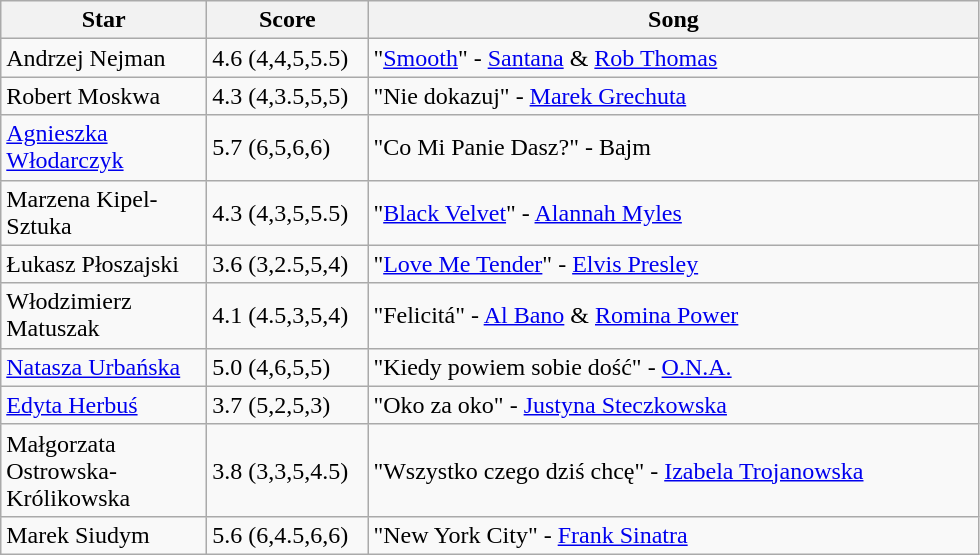<table class="wikitable">
<tr>
<th style="width:130px;">Star</th>
<th style="width:100px;">Score</th>
<th style="width:400px;">Song</th>
</tr>
<tr>
<td>Andrzej Nejman</td>
<td>4.6 (4,4,5,5.5)</td>
<td>"<a href='#'>Smooth</a>" - <a href='#'>Santana</a> & <a href='#'>Rob Thomas</a></td>
</tr>
<tr>
<td>Robert Moskwa</td>
<td>4.3 (4,3.5,5,5)</td>
<td>"Nie dokazuj" - <a href='#'>Marek Grechuta</a></td>
</tr>
<tr>
<td><a href='#'>Agnieszka Włodarczyk</a></td>
<td>5.7 (6,5,6,6)</td>
<td>"Co Mi Panie Dasz?" - Bajm</td>
</tr>
<tr>
<td>Marzena Kipel-Sztuka</td>
<td>4.3 (4,3,5,5.5)</td>
<td>"<a href='#'>Black Velvet</a>" - <a href='#'>Alannah Myles</a></td>
</tr>
<tr>
<td>Łukasz Płoszajski</td>
<td>3.6 (3,2.5,5,4)</td>
<td>"<a href='#'>Love Me Tender</a>" - <a href='#'>Elvis Presley</a></td>
</tr>
<tr>
<td>Włodzimierz Matuszak</td>
<td>4.1 (4.5,3,5,4)</td>
<td>"Felicitá" - <a href='#'>Al Bano</a> & <a href='#'>Romina Power</a></td>
</tr>
<tr>
<td><a href='#'>Natasza Urbańska</a></td>
<td>5.0 (4,6,5,5)</td>
<td>"Kiedy powiem sobie dość" - <a href='#'>O.N.A.</a></td>
</tr>
<tr>
<td><a href='#'>Edyta Herbuś</a></td>
<td>3.7 (5,2,5,3)</td>
<td>"Oko za oko" - <a href='#'>Justyna Steczkowska</a></td>
</tr>
<tr>
<td>Małgorzata Ostrowska-Królikowska</td>
<td>3.8 (3,3,5,4.5)</td>
<td>"Wszystko czego dziś chcę" - <a href='#'>Izabela Trojanowska</a></td>
</tr>
<tr>
<td>Marek Siudym</td>
<td>5.6 (6,4.5,6,6)</td>
<td>"New York City" - <a href='#'>Frank Sinatra</a></td>
</tr>
</table>
